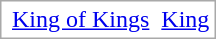<table style="border-spacing: 2px; border: 1px solid darkgray;">
<tr>
<td></td>
<td><a href='#'>King of Kings</a></td>
<td></td>
<td><a href='#'>King</a></td>
</tr>
</table>
